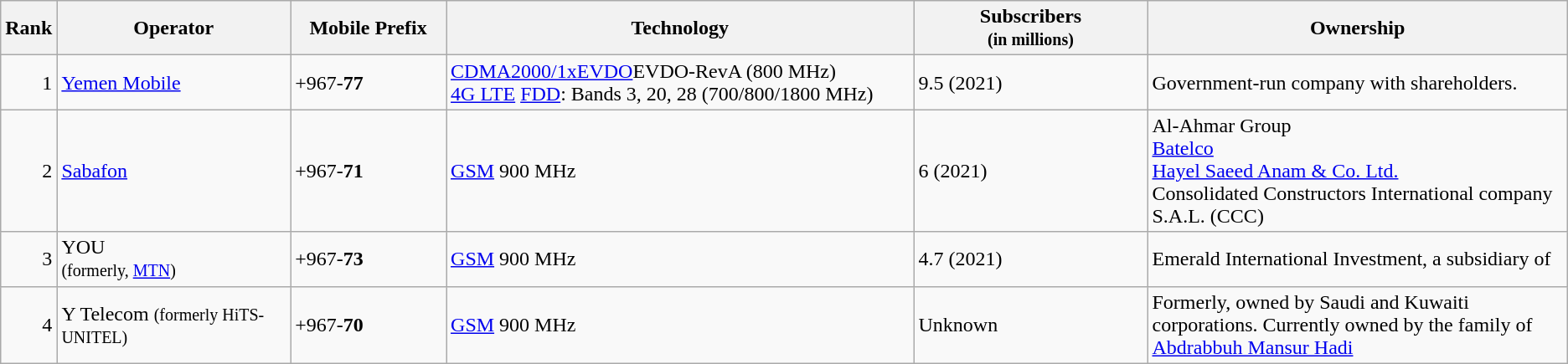<table class="wikitable">
<tr>
<th style="width:3%;">Rank</th>
<th style="width:15%;">Operator</th>
<th style="width:10%;">Mobile Prefix</th>
<th style="width:30%;">Technology</th>
<th style="width:15%;">Subscribers<br><small>(in millions)</small></th>
<th style="width:32%;">Ownership</th>
</tr>
<tr>
<td align=right>1</td>
<td><a href='#'>Yemen Mobile</a></td>
<td>+967-<strong>77</strong></td>
<td><a href='#'>CDMA2000/1xEVDO</a>EVDO-RevA (800 MHz) <br> <a href='#'>4G LTE</a> <a href='#'>FDD</a>: Bands 3, 20, 28 (700/800/1800 MHz)</td>
<td>9.5 (2021)</td>
<td>Government-run company with shareholders.</td>
</tr>
<tr>
<td align=right>2</td>
<td><a href='#'>Sabafon</a></td>
<td>+967-<strong>71</strong></td>
<td><a href='#'>GSM</a> 900 MHz</td>
<td>6 (2021)</td>
<td>Al-Ahmar Group <br> <a href='#'>Batelco</a> <br> <a href='#'>Hayel Saeed Anam & Co. Ltd.</a> <br> Consolidated Constructors International company S.A.L. (CCC)</td>
</tr>
<tr>
<td align=right>3</td>
<td>YOU <br><small>(formerly, <a href='#'>MTN</a>)</small></td>
<td>+967-<strong>73</strong></td>
<td><a href='#'>GSM</a> 900 MHz</td>
<td>4.7 (2021)</td>
<td>Emerald International Investment, a subsidiary of  </td>
</tr>
<tr>
<td align=right>4</td>
<td>Y Telecom <small>(formerly HiTS-UNITEL)</small></td>
<td>+967-<strong>70</strong></td>
<td><a href='#'>GSM</a> 900 MHz</td>
<td>Unknown</td>
<td>Formerly, owned by Saudi and Kuwaiti corporations. Currently owned by the family of <a href='#'>Abdrabbuh Mansur Hadi</a></td>
</tr>
</table>
